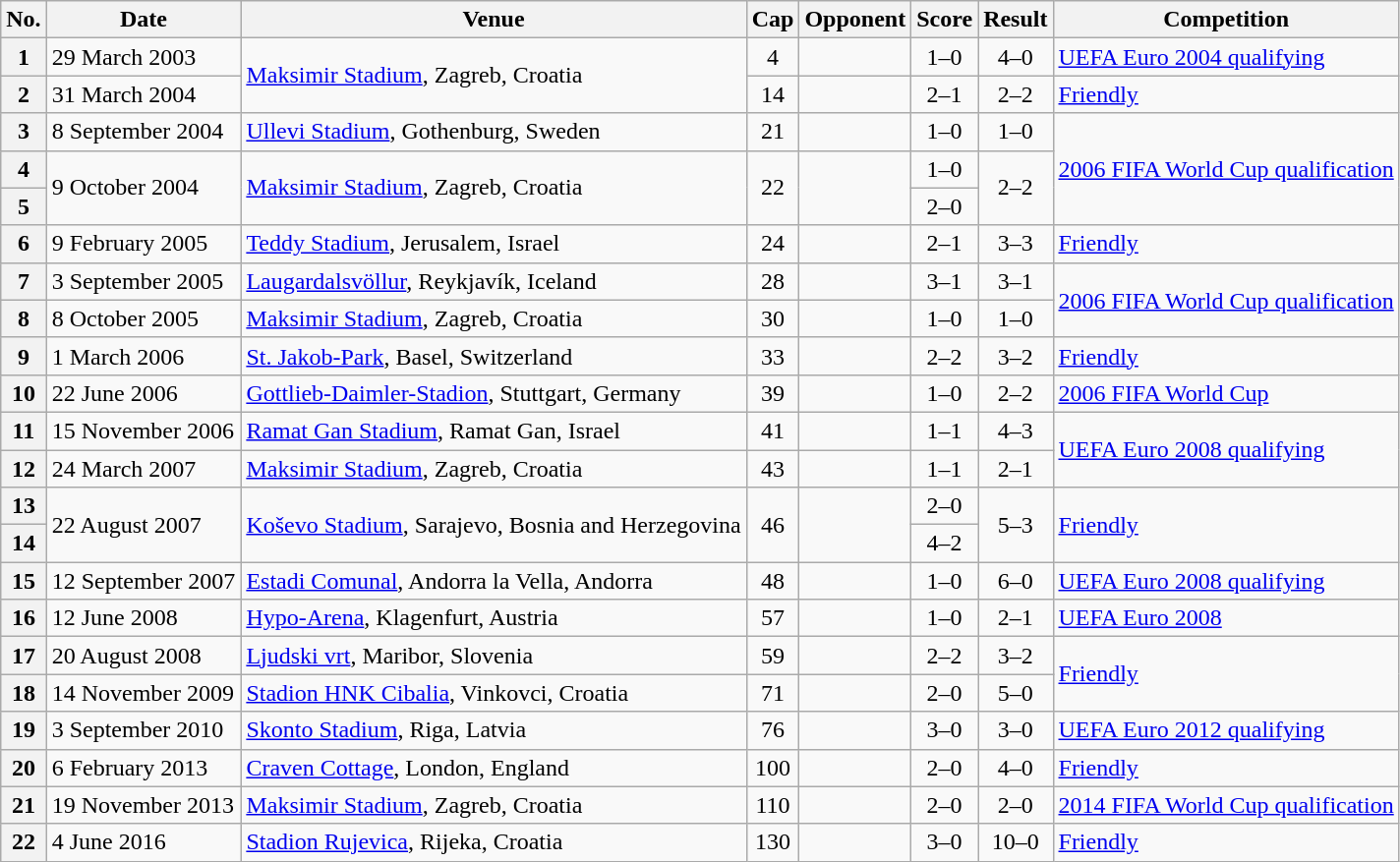<table class="wikitable sortable">
<tr>
<th>No.</th>
<th>Date</th>
<th>Venue</th>
<th>Cap</th>
<th>Opponent</th>
<th>Score</th>
<th>Result</th>
<th>Competition</th>
</tr>
<tr>
<th>1</th>
<td>29 March 2003</td>
<td rowspan="2"><a href='#'>Maksimir Stadium</a>, Zagreb, Croatia</td>
<td align="center">4</td>
<td></td>
<td align="center">1–0</td>
<td align="center">4–0</td>
<td><a href='#'>UEFA Euro 2004 qualifying</a></td>
</tr>
<tr>
<th>2</th>
<td>31 March 2004</td>
<td align="center">14</td>
<td></td>
<td align="center">2–1</td>
<td align="center">2–2</td>
<td><a href='#'>Friendly</a></td>
</tr>
<tr>
<th>3</th>
<td>8 September 2004</td>
<td><a href='#'>Ullevi Stadium</a>, Gothenburg, Sweden</td>
<td align="center">21</td>
<td></td>
<td align="center">1–0</td>
<td align="center">1–0</td>
<td rowspan="3"><a href='#'>2006 FIFA World Cup qualification</a></td>
</tr>
<tr>
<th>4</th>
<td rowspan="2">9 October 2004</td>
<td rowspan="2"><a href='#'>Maksimir Stadium</a>, Zagreb, Croatia</td>
<td align="center" rowspan="2">22</td>
<td rowspan="2"></td>
<td align="center">1–0</td>
<td rowspan="2" align="center">2–2</td>
</tr>
<tr>
<th>5</th>
<td align="center">2–0</td>
</tr>
<tr>
<th>6</th>
<td>9 February 2005</td>
<td><a href='#'>Teddy Stadium</a>, Jerusalem, Israel</td>
<td align="center">24</td>
<td></td>
<td align="center">2–1</td>
<td align="center">3–3</td>
<td><a href='#'>Friendly</a></td>
</tr>
<tr>
<th>7</th>
<td>3 September 2005</td>
<td><a href='#'>Laugardalsvöllur</a>, Reykjavík, Iceland</td>
<td align="center">28</td>
<td></td>
<td align="center">3–1</td>
<td align="center">3–1</td>
<td rowspan="2"><a href='#'>2006 FIFA World Cup qualification</a></td>
</tr>
<tr>
<th>8</th>
<td>8 October 2005</td>
<td><a href='#'>Maksimir Stadium</a>, Zagreb, Croatia</td>
<td align="center">30</td>
<td></td>
<td align="center">1–0</td>
<td align="center">1–0</td>
</tr>
<tr>
<th>9</th>
<td>1 March 2006</td>
<td><a href='#'>St. Jakob-Park</a>, Basel, Switzerland</td>
<td align="center">33</td>
<td></td>
<td align="center">2–2</td>
<td align="center">3–2</td>
<td><a href='#'>Friendly</a></td>
</tr>
<tr>
<th>10</th>
<td>22 June 2006</td>
<td><a href='#'>Gottlieb-Daimler-Stadion</a>, Stuttgart, Germany</td>
<td align="center">39</td>
<td></td>
<td align="center">1–0</td>
<td align="center">2–2</td>
<td><a href='#'>2006 FIFA World Cup</a></td>
</tr>
<tr>
<th>11</th>
<td>15 November 2006</td>
<td><a href='#'>Ramat Gan Stadium</a>, Ramat Gan, Israel</td>
<td align="center">41</td>
<td></td>
<td align="center">1–1</td>
<td align="center">4–3</td>
<td rowspan="2"><a href='#'>UEFA Euro 2008 qualifying</a></td>
</tr>
<tr>
<th>12</th>
<td>24 March 2007</td>
<td><a href='#'>Maksimir Stadium</a>, Zagreb, Croatia</td>
<td align="center">43</td>
<td></td>
<td align="center">1–1</td>
<td align="center">2–1</td>
</tr>
<tr>
<th>13</th>
<td rowspan="2">22 August 2007</td>
<td rowspan="2"><a href='#'>Koševo Stadium</a>, Sarajevo, Bosnia and Herzegovina</td>
<td align="center" rowspan="2">46</td>
<td rowspan="2"></td>
<td align="center">2–0</td>
<td rowspan="2" align="center">5–3</td>
<td rowspan="2"><a href='#'>Friendly</a></td>
</tr>
<tr>
<th>14</th>
<td align="center">4–2</td>
</tr>
<tr>
<th>15</th>
<td>12 September 2007</td>
<td><a href='#'>Estadi Comunal</a>, Andorra la Vella, Andorra</td>
<td align="center">48</td>
<td></td>
<td align="center">1–0</td>
<td align="center">6–0</td>
<td><a href='#'>UEFA Euro 2008 qualifying</a></td>
</tr>
<tr>
<th>16</th>
<td>12 June 2008</td>
<td><a href='#'>Hypo-Arena</a>, Klagenfurt, Austria</td>
<td align="center">57</td>
<td></td>
<td align="center">1–0</td>
<td align="center">2–1</td>
<td><a href='#'>UEFA Euro 2008</a></td>
</tr>
<tr>
<th>17</th>
<td>20 August 2008</td>
<td><a href='#'>Ljudski vrt</a>, Maribor, Slovenia</td>
<td align="center">59</td>
<td></td>
<td align="center">2–2</td>
<td align="center">3–2</td>
<td rowspan="2"><a href='#'>Friendly</a></td>
</tr>
<tr>
<th>18</th>
<td>14 November 2009</td>
<td><a href='#'>Stadion HNK Cibalia</a>, Vinkovci, Croatia</td>
<td align="center">71</td>
<td></td>
<td align="center">2–0</td>
<td align="center">5–0</td>
</tr>
<tr>
<th>19</th>
<td>3 September 2010</td>
<td><a href='#'>Skonto Stadium</a>, Riga, Latvia</td>
<td align="center">76</td>
<td></td>
<td align="center">3–0</td>
<td align="center">3–0</td>
<td><a href='#'>UEFA Euro 2012 qualifying</a></td>
</tr>
<tr>
<th>20</th>
<td>6 February 2013</td>
<td><a href='#'>Craven Cottage</a>, London, England</td>
<td align="center">100</td>
<td></td>
<td align="center">2–0</td>
<td align="center">4–0</td>
<td><a href='#'>Friendly</a></td>
</tr>
<tr>
<th>21</th>
<td>19 November 2013</td>
<td><a href='#'>Maksimir Stadium</a>, Zagreb, Croatia</td>
<td align="center">110</td>
<td></td>
<td align="center">2–0</td>
<td align="center">2–0</td>
<td><a href='#'>2014 FIFA World Cup qualification</a></td>
</tr>
<tr>
<th>22</th>
<td>4 June 2016</td>
<td><a href='#'>Stadion Rujevica</a>, Rijeka, Croatia</td>
<td align="center">130</td>
<td></td>
<td align="center">3–0</td>
<td align="center">10–0</td>
<td><a href='#'>Friendly</a></td>
</tr>
</table>
